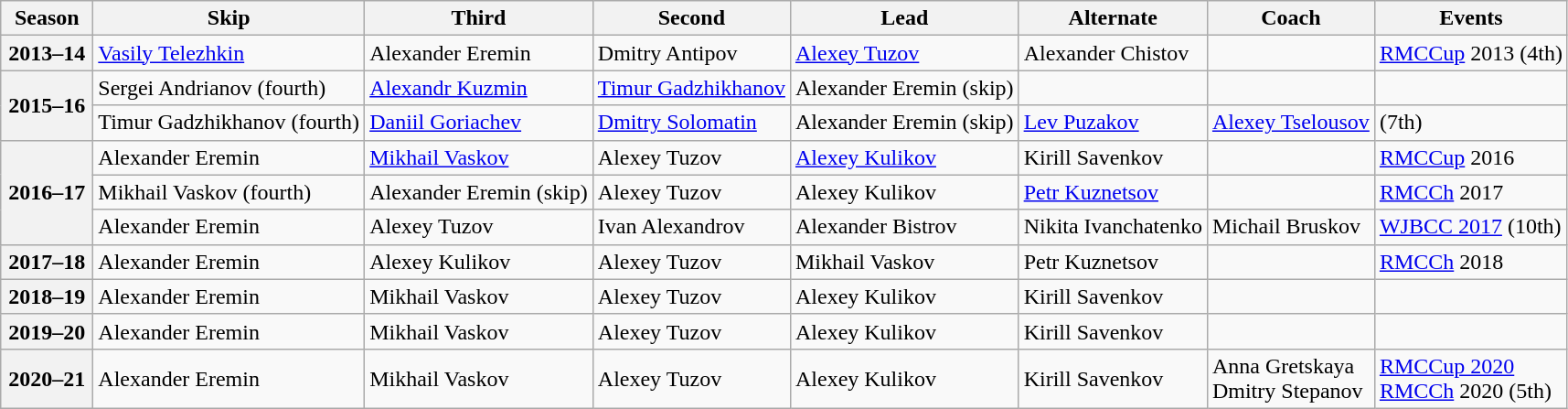<table class="wikitable">
<tr>
<th scope="col" width=60>Season</th>
<th scope="col">Skip</th>
<th scope="col">Third</th>
<th scope="col">Second</th>
<th scope="col">Lead</th>
<th scope="col">Alternate</th>
<th scope="col">Coach</th>
<th scope="col">Events</th>
</tr>
<tr>
<th scope="row">2013–14</th>
<td><a href='#'>Vasily Telezhkin</a></td>
<td>Alexander Eremin</td>
<td>Dmitry Antipov</td>
<td><a href='#'>Alexey Tuzov</a></td>
<td>Alexander Chistov</td>
<td></td>
<td><a href='#'>RMCCup</a> 2013 (4th)</td>
</tr>
<tr>
<th scope="row" rowspan=2>2015–16</th>
<td>Sergei Andrianov (fourth)</td>
<td><a href='#'>Alexandr Kuzmin</a></td>
<td><a href='#'>Timur Gadzhikhanov</a></td>
<td>Alexander Eremin (skip)</td>
<td></td>
<td></td>
<td></td>
</tr>
<tr>
<td>Timur Gadzhikhanov (fourth)</td>
<td><a href='#'>Daniil Goriachev</a></td>
<td><a href='#'>Dmitry Solomatin</a></td>
<td>Alexander Eremin (skip)</td>
<td><a href='#'>Lev Puzakov</a></td>
<td><a href='#'>Alexey Tselousov</a></td>
<td> (7th)</td>
</tr>
<tr>
<th scope="row" rowspan=3>2016–17</th>
<td>Alexander Eremin</td>
<td><a href='#'>Mikhail Vaskov</a></td>
<td>Alexey Tuzov</td>
<td><a href='#'>Alexey Kulikov</a></td>
<td>Kirill Savenkov</td>
<td></td>
<td><a href='#'>RMCCup</a> 2016 </td>
</tr>
<tr>
<td>Mikhail Vaskov (fourth)</td>
<td>Alexander Eremin (skip)</td>
<td>Alexey Tuzov</td>
<td>Alexey Kulikov</td>
<td><a href='#'>Petr Kuznetsov</a></td>
<td></td>
<td><a href='#'>RMCCh</a> 2017 </td>
</tr>
<tr>
<td>Alexander Eremin</td>
<td>Alexey Tuzov</td>
<td>Ivan Alexandrov</td>
<td>Alexander Bistrov</td>
<td>Nikita Ivanchatenko</td>
<td>Michail Bruskov</td>
<td><a href='#'>WJBCC 2017</a> (10th)</td>
</tr>
<tr>
<th scope="row">2017–18</th>
<td>Alexander Eremin</td>
<td>Alexey Kulikov</td>
<td>Alexey Tuzov</td>
<td>Mikhail Vaskov</td>
<td>Petr Kuznetsov</td>
<td></td>
<td><a href='#'>RMCCh</a> 2018 </td>
</tr>
<tr>
<th scope="row">2018–19</th>
<td>Alexander Eremin</td>
<td>Mikhail Vaskov</td>
<td>Alexey Tuzov</td>
<td>Alexey Kulikov</td>
<td>Kirill Savenkov</td>
<td></td>
<td></td>
</tr>
<tr>
<th scope="row">2019–20</th>
<td>Alexander Eremin</td>
<td>Mikhail Vaskov</td>
<td>Alexey Tuzov</td>
<td>Alexey Kulikov</td>
<td>Kirill Savenkov</td>
<td></td>
<td></td>
</tr>
<tr>
<th scope="row">2020–21</th>
<td>Alexander Eremin</td>
<td>Mikhail Vaskov</td>
<td>Alexey Tuzov</td>
<td>Alexey Kulikov</td>
<td>Kirill Savenkov</td>
<td>Anna Gretskaya <br> Dmitry Stepanov</td>
<td><a href='#'>RMCCup 2020</a>  <br> <a href='#'>RMCCh</a> 2020 (5th)</td>
</tr>
</table>
